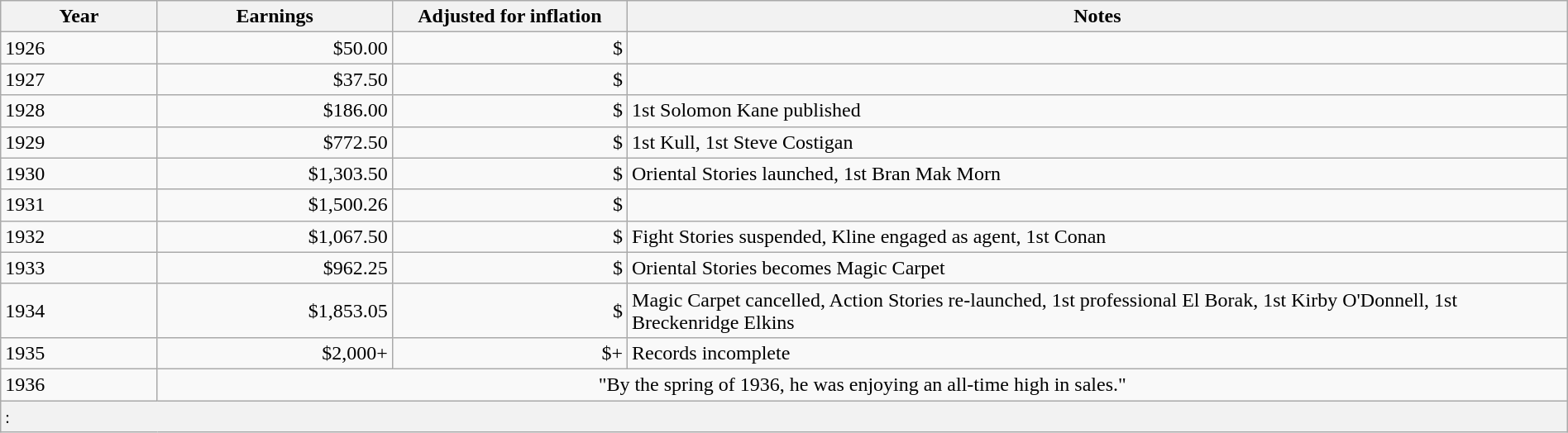<table class="wikitable" style="margin:1em auto 1em auto;" summary="Howard's earnings increased from fifty dollars to over two thousand in the eleven years of his career, with a slight dip in 1932 and 1933.">
<tr>
<th style="width:10%;">Year</th>
<th style="width:15%;">Earnings</th>
<th style="width:15%;">Adjusted for inflation</th>
<th style="width:60%;">Notes</th>
</tr>
<tr>
<td>1926</td>
<td style="text-align:right;">$50.00</td>
<td style="text-align:right;">$</td>
<td></td>
</tr>
<tr>
<td>1927</td>
<td style="text-align:right;">$37.50</td>
<td style="text-align:right;">$</td>
<td></td>
</tr>
<tr>
<td>1928</td>
<td style="text-align:right;">$186.00</td>
<td style="text-align:right;">$</td>
<td>1st Solomon Kane published</td>
</tr>
<tr>
<td>1929</td>
<td style="text-align:right;">$772.50</td>
<td style="text-align:right;">$</td>
<td>1st Kull, 1st Steve Costigan</td>
</tr>
<tr>
<td>1930</td>
<td style="text-align:right;">$1,303.50</td>
<td style="text-align:right;">$</td>
<td>Oriental Stories launched, 1st Bran Mak Morn</td>
</tr>
<tr>
<td>1931</td>
<td style="text-align:right;">$1,500.26</td>
<td style="text-align:right;">$</td>
<td></td>
</tr>
<tr>
<td>1932</td>
<td style="text-align:right;">$1,067.50</td>
<td style="text-align:right;">$</td>
<td>Fight Stories suspended, Kline engaged as agent, 1st Conan</td>
</tr>
<tr>
<td>1933</td>
<td style="text-align:right;">$962.25</td>
<td style="text-align:right;">$</td>
<td>Oriental Stories becomes Magic Carpet</td>
</tr>
<tr>
<td>1934</td>
<td style="text-align:right;">$1,853.05</td>
<td style="text-align:right;">$</td>
<td>Magic Carpet cancelled, Action Stories re-launched, 1st professional El Borak, 1st Kirby O'Donnell, 1st Breckenridge Elkins</td>
</tr>
<tr>
<td>1935</td>
<td style="text-align:right;">$2,000+</td>
<td style="text-align:right;">$+</td>
<td>Records incomplete</td>
</tr>
<tr>
<td>1936</td>
<td colspan="3" style="text-align:center;">"By the spring of 1936, he was enjoying an all-time high in sales."</td>
</tr>
<tr>
<td colspan="4" style="background: #f2f2f2"><small>: </small></td>
</tr>
</table>
